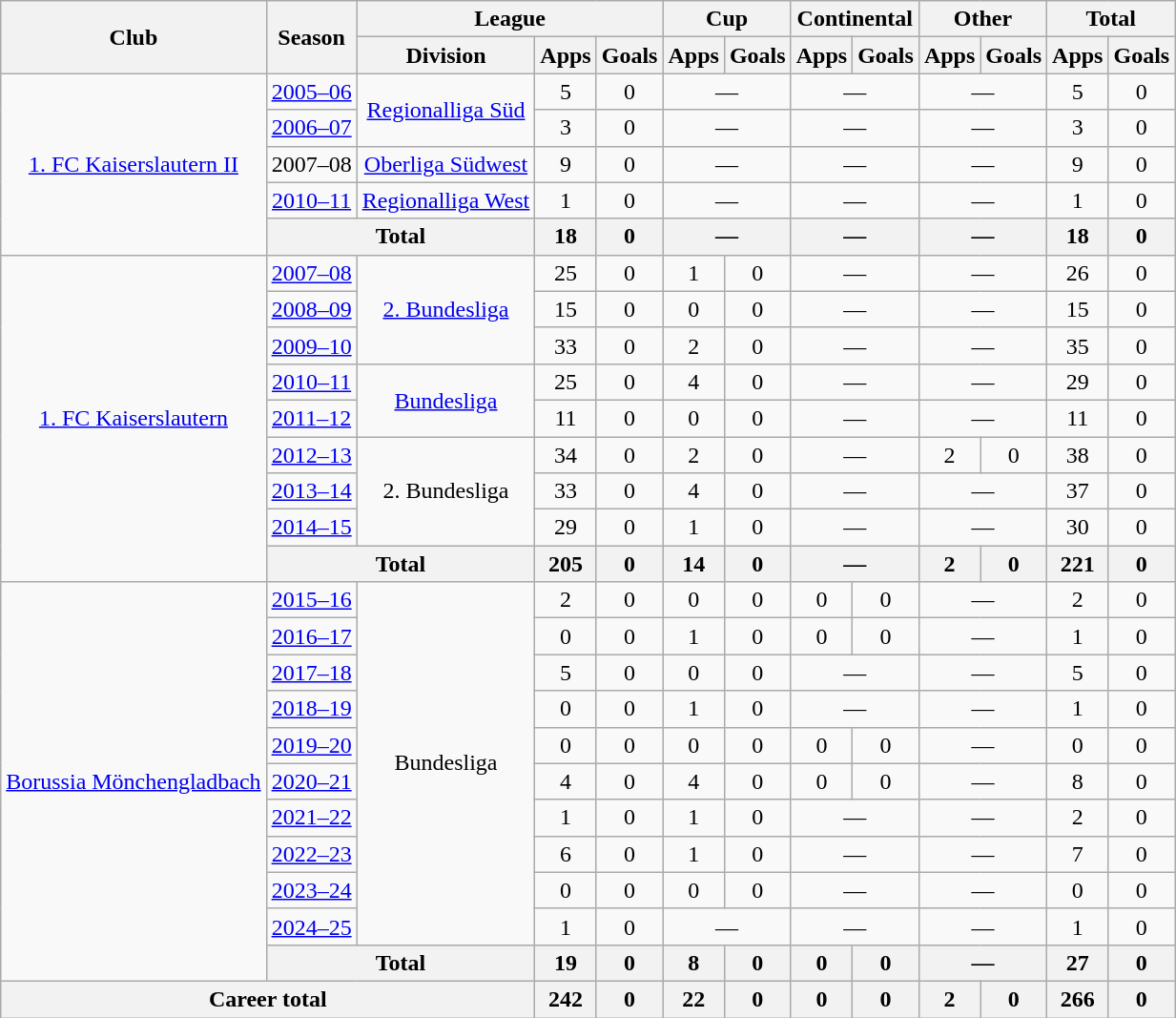<table class="wikitable" style="text-align:center">
<tr>
<th rowspan="2">Club</th>
<th rowspan="2">Season</th>
<th colspan="3">League</th>
<th colspan="2">Cup</th>
<th colspan="2">Continental</th>
<th colspan="2">Other</th>
<th colspan="2">Total</th>
</tr>
<tr>
<th>Division</th>
<th>Apps</th>
<th>Goals</th>
<th>Apps</th>
<th>Goals</th>
<th>Apps</th>
<th>Goals</th>
<th>Apps</th>
<th>Goals</th>
<th>Apps</th>
<th>Goals</th>
</tr>
<tr>
<td rowspan="5"><a href='#'>1. FC Kaiserslautern II</a></td>
<td><a href='#'>2005–06</a></td>
<td rowspan="2"><a href='#'>Regionalliga Süd</a></td>
<td>5</td>
<td>0</td>
<td colspan="2">—</td>
<td colspan="2">—</td>
<td colspan="2">—</td>
<td>5</td>
<td>0</td>
</tr>
<tr>
<td><a href='#'>2006–07</a></td>
<td>3</td>
<td>0</td>
<td colspan="2">—</td>
<td colspan="2">—</td>
<td colspan="2">—</td>
<td>3</td>
<td>0</td>
</tr>
<tr>
<td>2007–08</td>
<td><a href='#'>Oberliga Südwest</a></td>
<td>9</td>
<td>0</td>
<td colspan="2">—</td>
<td colspan="2">—</td>
<td colspan="2">—</td>
<td>9</td>
<td>0</td>
</tr>
<tr>
<td><a href='#'>2010–11</a></td>
<td><a href='#'>Regionalliga West</a></td>
<td>1</td>
<td>0</td>
<td colspan="2">—</td>
<td colspan="2">—</td>
<td colspan="2">—</td>
<td>1</td>
<td>0</td>
</tr>
<tr>
<th colspan="2">Total</th>
<th>18</th>
<th>0</th>
<th colspan="2">—</th>
<th colspan="2">—</th>
<th colspan="2">—</th>
<th>18</th>
<th>0</th>
</tr>
<tr>
<td rowspan="9"><a href='#'>1. FC Kaiserslautern</a></td>
<td><a href='#'>2007–08</a></td>
<td rowspan="3"><a href='#'>2. Bundesliga</a></td>
<td>25</td>
<td>0</td>
<td>1</td>
<td>0</td>
<td colspan="2">—</td>
<td colspan="2">—</td>
<td>26</td>
<td>0</td>
</tr>
<tr>
<td><a href='#'>2008–09</a></td>
<td>15</td>
<td>0</td>
<td>0</td>
<td>0</td>
<td colspan="2">—</td>
<td colspan="2">—</td>
<td>15</td>
<td>0</td>
</tr>
<tr>
<td><a href='#'>2009–10</a></td>
<td>33</td>
<td>0</td>
<td>2</td>
<td>0</td>
<td colspan="2">—</td>
<td colspan="2">—</td>
<td>35</td>
<td>0</td>
</tr>
<tr>
<td><a href='#'>2010–11</a></td>
<td rowspan="2"><a href='#'>Bundesliga</a></td>
<td>25</td>
<td>0</td>
<td>4</td>
<td>0</td>
<td colspan="2">—</td>
<td colspan="2">—</td>
<td>29</td>
<td>0</td>
</tr>
<tr>
<td><a href='#'>2011–12</a></td>
<td>11</td>
<td>0</td>
<td>0</td>
<td>0</td>
<td colspan="2">—</td>
<td colspan="2">—</td>
<td>11</td>
<td>0</td>
</tr>
<tr>
<td><a href='#'>2012–13</a></td>
<td rowspan="3">2. Bundesliga</td>
<td>34</td>
<td>0</td>
<td>2</td>
<td>0</td>
<td colspan="2">—</td>
<td>2</td>
<td>0</td>
<td>38</td>
<td>0</td>
</tr>
<tr>
<td><a href='#'>2013–14</a></td>
<td>33</td>
<td>0</td>
<td>4</td>
<td>0</td>
<td colspan="2">—</td>
<td colspan="2">—</td>
<td>37</td>
<td>0</td>
</tr>
<tr>
<td><a href='#'>2014–15</a></td>
<td>29</td>
<td>0</td>
<td>1</td>
<td>0</td>
<td colspan="2">—</td>
<td colspan="2">—</td>
<td>30</td>
<td>0</td>
</tr>
<tr>
<th colspan="2">Total</th>
<th>205</th>
<th>0</th>
<th>14</th>
<th>0</th>
<th colspan="2">—</th>
<th>2</th>
<th>0</th>
<th>221</th>
<th>0</th>
</tr>
<tr>
<td rowspan="11"><a href='#'>Borussia Mönchengladbach</a></td>
<td><a href='#'>2015–16</a></td>
<td rowspan="10">Bundesliga</td>
<td>2</td>
<td>0</td>
<td>0</td>
<td>0</td>
<td>0</td>
<td>0</td>
<td colspan="2">—</td>
<td>2</td>
<td>0</td>
</tr>
<tr>
<td><a href='#'>2016–17</a></td>
<td>0</td>
<td>0</td>
<td>1</td>
<td>0</td>
<td>0</td>
<td>0</td>
<td colspan="2">—</td>
<td>1</td>
<td>0</td>
</tr>
<tr>
<td><a href='#'>2017–18</a></td>
<td>5</td>
<td>0</td>
<td>0</td>
<td>0</td>
<td colspan="2">—</td>
<td colspan="2">—</td>
<td>5</td>
<td>0</td>
</tr>
<tr>
<td><a href='#'>2018–19</a></td>
<td>0</td>
<td>0</td>
<td>1</td>
<td>0</td>
<td colspan="2">—</td>
<td colspan="2">—</td>
<td>1</td>
<td>0</td>
</tr>
<tr>
<td><a href='#'>2019–20</a></td>
<td>0</td>
<td>0</td>
<td>0</td>
<td>0</td>
<td>0</td>
<td>0</td>
<td colspan="2">—</td>
<td>0</td>
<td>0</td>
</tr>
<tr>
<td><a href='#'>2020–21</a></td>
<td>4</td>
<td>0</td>
<td>4</td>
<td>0</td>
<td>0</td>
<td>0</td>
<td colspan="2">—</td>
<td>8</td>
<td>0</td>
</tr>
<tr>
<td><a href='#'>2021–22</a></td>
<td>1</td>
<td>0</td>
<td>1</td>
<td>0</td>
<td colspan="2">—</td>
<td colspan="2">—</td>
<td>2</td>
<td>0</td>
</tr>
<tr>
<td><a href='#'>2022–23</a></td>
<td>6</td>
<td>0</td>
<td>1</td>
<td>0</td>
<td colspan="2">—</td>
<td colspan="2">—</td>
<td>7</td>
<td>0</td>
</tr>
<tr>
<td><a href='#'>2023–24</a></td>
<td>0</td>
<td>0</td>
<td>0</td>
<td>0</td>
<td colspan="2">—</td>
<td colspan="2">—</td>
<td>0</td>
<td>0</td>
</tr>
<tr>
<td><a href='#'>2024–25</a></td>
<td>1</td>
<td>0</td>
<td colspan="2">—</td>
<td colspan="2">—</td>
<td colspan="2">—</td>
<td>1</td>
<td>0</td>
</tr>
<tr>
<th colspan="2">Total</th>
<th>19</th>
<th>0</th>
<th>8</th>
<th>0</th>
<th>0</th>
<th>0</th>
<th colspan="2">—</th>
<th>27</th>
<th>0</th>
</tr>
<tr>
<th colspan="3">Career total</th>
<th>242</th>
<th>0</th>
<th>22</th>
<th>0</th>
<th>0</th>
<th>0</th>
<th>2</th>
<th>0</th>
<th>266</th>
<th>0</th>
</tr>
</table>
